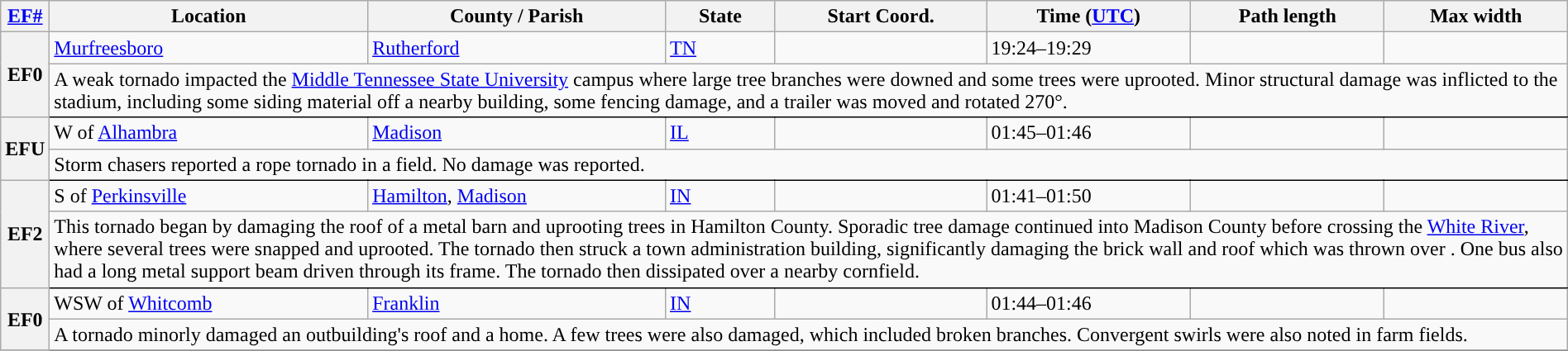<table class="wikitable sortable" style="width:100%;">
<tr>
<th scope="col" width="2%" align="center"><a href='#'>EF#</a></th>
<th scope="col" align="center" class="unsortable">Location</th>
<th scope="col" align="center" class="unsortable">County / Parish</th>
<th scope="col" align="center">State</th>
<th scope="col" align="center">Start Coord.</th>
<th scope="col" align="center">Time (<a href='#'>UTC</a>)</th>
<th scope="col" align="center">Path length</th>
<th scope="col" align="center">Max width</th>
</tr>
<tr>
<th scope="row" rowspan="2" style="background-color:#">EF0</th>
<td><a href='#'>Murfreesboro</a></td>
<td><a href='#'>Rutherford</a></td>
<td><a href='#'>TN</a></td>
<td></td>
<td>19:24–19:29</td>
<td></td>
<td></td>
</tr>
<tr class="expand-child">
<td colspan="8" style=" border-bottom: 1px solid black;">A weak tornado impacted the <a href='#'>Middle Tennessee State University</a> campus where large tree branches were downed and some trees were uprooted. Minor structural damage was inflicted to the stadium, including some siding material off a nearby building, some fencing damage, and a trailer was moved  and rotated 270°.</td>
</tr>
<tr>
<th scope="row" rowspan="2" style="background-color:#">EFU</th>
<td>W of <a href='#'>Alhambra</a></td>
<td><a href='#'>Madison</a></td>
<td><a href='#'>IL</a></td>
<td></td>
<td>01:45–01:46</td>
<td></td>
<td></td>
</tr>
<tr class="expand-child">
<td colspan="8" style=" border-bottom: 1px solid black;">Storm chasers reported a rope tornado in a field. No damage was reported.</td>
</tr>
<tr>
<th scope="row" rowspan="2" style="background-color:#">EF2</th>
<td>S of <a href='#'>Perkinsville</a></td>
<td><a href='#'>Hamilton</a>, <a href='#'>Madison</a></td>
<td><a href='#'>IN</a></td>
<td></td>
<td>01:41–01:50</td>
<td></td>
<td></td>
</tr>
<tr class="expand-child">
<td colspan="8" style=" border-bottom: 1px solid black;">This tornado began by damaging the roof of a metal barn and uprooting trees in Hamilton County. Sporadic tree damage continued into Madison County before crossing the <a href='#'>White River</a>, where several trees were snapped and uprooted. The tornado then struck a town administration building, significantly damaging the brick wall and roof which was thrown over . One bus also had a long metal support beam driven through its frame. The tornado then dissipated over a nearby cornfield.</td>
</tr>
<tr>
<th scope="row" rowspan="2" style="background-color:#">EF0</th>
<td>WSW of <a href='#'>Whitcomb</a></td>
<td><a href='#'>Franklin</a></td>
<td><a href='#'>IN</a></td>
<td></td>
<td>01:44–01:46</td>
<td></td>
<td></td>
</tr>
<tr class="expand-child">
<td colspan="8" style=" border-bottom: 1px solid black;">A tornado minorly damaged an outbuilding's roof and a home. A few trees were also damaged, which included broken branches. Convergent swirls were also noted in farm fields.</td>
</tr>
<tr>
</tr>
</table>
